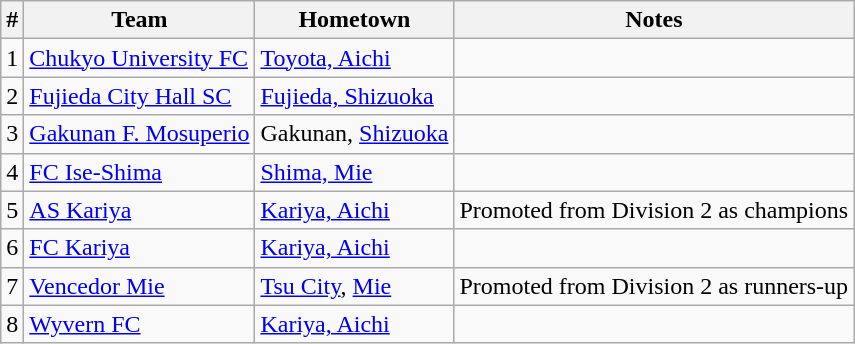<table class="wikitable">
<tr>
<th>#</th>
<th>Team</th>
<th>Hometown</th>
<th>Notes</th>
</tr>
<tr>
<td>1</td>
<td><a href='#'>Chukyo University FC</a></td>
<td><a href='#'>Toyota, Aichi</a></td>
<td></td>
</tr>
<tr>
<td>2</td>
<td><a href='#'>Fujieda City Hall SC</a></td>
<td><a href='#'>Fujieda, Shizuoka</a></td>
<td></td>
</tr>
<tr>
<td>3</td>
<td><a href='#'>Gakunan F. Mosuperio</a></td>
<td>Gakunan, <a href='#'>Shizuoka</a></td>
<td></td>
</tr>
<tr>
<td>4</td>
<td><a href='#'>FC Ise-Shima</a></td>
<td><a href='#'>Shima, Mie</a></td>
<td></td>
</tr>
<tr>
<td>5</td>
<td><a href='#'>AS Kariya</a></td>
<td><a href='#'>Kariya, Aichi</a></td>
<td>Promoted from Division 2 as champions</td>
</tr>
<tr>
<td>6</td>
<td><a href='#'>FC Kariya</a></td>
<td><a href='#'>Kariya, Aichi</a></td>
<td></td>
</tr>
<tr>
<td>7</td>
<td><a href='#'>Vencedor Mie</a></td>
<td><a href='#'>Tsu City</a>, <a href='#'>Mie</a></td>
<td>Promoted from Division 2 as runners-up</td>
</tr>
<tr>
<td>8</td>
<td><a href='#'>Wyvern FC</a></td>
<td><a href='#'>Kariya, Aichi</a></td>
<td></td>
</tr>
</table>
